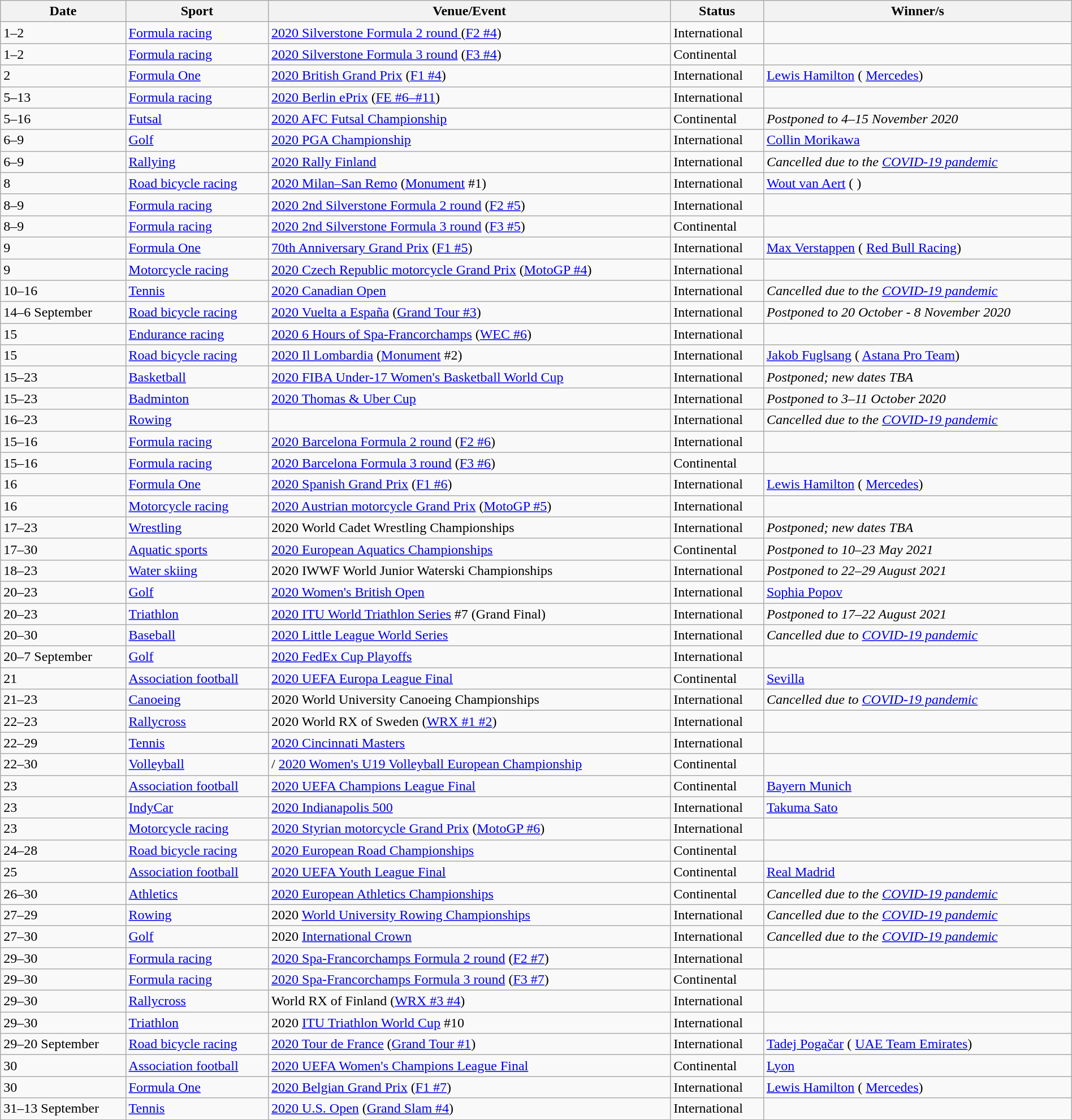<table class="wikitable sortable"| width="100%">
<tr>
<th>Date</th>
<th>Sport</th>
<th>Venue/Event</th>
<th>Status</th>
<th>Winner/s</th>
</tr>
<tr>
<td>1–2</td>
<td><a href='#'>Formula racing</a></td>
<td> <a href='#'>2020 Silverstone Formula 2 round </a> (<a href='#'>F2 #4</a>)</td>
<td>International</td>
<td></td>
</tr>
<tr>
<td>1–2</td>
<td><a href='#'>Formula racing</a></td>
<td> <a href='#'>2020 Silverstone Formula 3 round</a> (<a href='#'>F3 #4</a>)</td>
<td>Continental</td>
<td></td>
</tr>
<tr>
<td>2</td>
<td><a href='#'>Formula One</a></td>
<td> <a href='#'>2020 British Grand Prix</a> (<a href='#'>F1 #4</a>)</td>
<td>International</td>
<td> <a href='#'>Lewis Hamilton</a> ( <a href='#'>Mercedes</a>)</td>
</tr>
<tr>
<td>5–13</td>
<td><a href='#'>Formula racing</a></td>
<td> <a href='#'>2020 Berlin ePrix</a> (<a href='#'>FE #6–#11</a>)</td>
<td>International</td>
<td></td>
</tr>
<tr>
<td>5–16</td>
<td><a href='#'>Futsal</a></td>
<td> <a href='#'>2020 AFC Futsal Championship</a></td>
<td>Continental</td>
<td><em>Postponed to 4–15 November 2020</em></td>
</tr>
<tr>
<td>6–9</td>
<td><a href='#'>Golf</a></td>
<td> <a href='#'>2020 PGA Championship</a></td>
<td>International</td>
<td> <a href='#'>Collin Morikawa</a></td>
</tr>
<tr>
<td>6–9</td>
<td><a href='#'>Rallying</a></td>
<td> <a href='#'>2020 Rally Finland</a></td>
<td>International</td>
<td><em>Cancelled due to the <a href='#'>COVID-19 pandemic</a></em></td>
</tr>
<tr>
<td>8</td>
<td><a href='#'>Road bicycle racing</a></td>
<td> <a href='#'>2020 Milan–San Remo</a> (<a href='#'>Monument</a> #1)</td>
<td>International</td>
<td> <a href='#'>Wout van Aert</a> ( )</td>
</tr>
<tr>
<td>8–9</td>
<td><a href='#'>Formula racing</a></td>
<td> <a href='#'>2020 2nd Silverstone Formula 2 round</a> (<a href='#'>F2 #5</a>)</td>
<td>International</td>
<td></td>
</tr>
<tr>
<td>8–9</td>
<td><a href='#'>Formula racing</a></td>
<td> <a href='#'>2020 2nd Silverstone Formula 3 round</a> (<a href='#'>F3 #5</a>)</td>
<td>Continental</td>
<td></td>
</tr>
<tr>
<td>9</td>
<td><a href='#'>Formula One</a></td>
<td> <a href='#'>70th Anniversary Grand Prix</a> (<a href='#'>F1 #5</a>)</td>
<td>International</td>
<td> <a href='#'>Max Verstappen</a> ( <a href='#'>Red Bull Racing</a>)</td>
</tr>
<tr>
<td>9</td>
<td><a href='#'>Motorcycle racing</a></td>
<td> <a href='#'>2020 Czech Republic motorcycle Grand Prix</a> (<a href='#'>MotoGP #4</a>)</td>
<td>International</td>
<td></td>
</tr>
<tr>
<td>10–16</td>
<td><a href='#'>Tennis</a></td>
<td> <a href='#'>2020 Canadian Open</a></td>
<td>International</td>
<td><em>Cancelled due to the <a href='#'>COVID-19 pandemic</a></em></td>
</tr>
<tr>
<td>14–6 September</td>
<td><a href='#'>Road bicycle racing</a></td>
<td> <a href='#'>2020 Vuelta a España</a> (<a href='#'>Grand Tour #3</a>)</td>
<td>International</td>
<td><em>Postponed to 20 October - 8 November 2020</em></td>
</tr>
<tr>
<td>15</td>
<td><a href='#'>Endurance racing</a></td>
<td> <a href='#'>2020 6 Hours of Spa-Francorchamps</a> (<a href='#'>WEC #6</a>)</td>
<td>International</td>
<td></td>
</tr>
<tr>
<td>15</td>
<td><a href='#'>Road bicycle racing</a></td>
<td> <a href='#'>2020 Il Lombardia</a> (<a href='#'>Monument</a> #2)</td>
<td>International</td>
<td> <a href='#'>Jakob Fuglsang</a> ( <a href='#'>Astana Pro Team</a>)</td>
</tr>
<tr>
<td>15–23</td>
<td><a href='#'>Basketball</a></td>
<td> <a href='#'>2020 FIBA Under-17 Women's Basketball World Cup</a></td>
<td>International</td>
<td><em>Postponed; new dates TBA</em></td>
</tr>
<tr>
<td>15–23</td>
<td><a href='#'>Badminton</a></td>
<td> <a href='#'>2020 Thomas & Uber Cup</a></td>
<td>International</td>
<td><em>Postponed to 3–11 October 2020</em></td>
</tr>
<tr>
<td>16–23</td>
<td><a href='#'>Rowing</a></td>
<td></td>
<td>International</td>
<td><em>Cancelled due to the <a href='#'>COVID-19 pandemic</a></em></td>
</tr>
<tr>
<td>15–16</td>
<td><a href='#'>Formula racing</a></td>
<td> <a href='#'>2020 Barcelona Formula 2 round</a> (<a href='#'>F2 #6</a>)</td>
<td>International</td>
<td></td>
</tr>
<tr>
<td>15–16</td>
<td><a href='#'>Formula racing</a></td>
<td> <a href='#'>2020 Barcelona Formula 3 round</a> (<a href='#'>F3 #6</a>)</td>
<td>Continental</td>
<td></td>
</tr>
<tr>
<td>16</td>
<td><a href='#'>Formula One</a></td>
<td> <a href='#'>2020 Spanish Grand Prix</a> (<a href='#'>F1 #6</a>)</td>
<td>International</td>
<td> <a href='#'>Lewis Hamilton</a> ( <a href='#'>Mercedes</a>)</td>
</tr>
<tr>
<td>16</td>
<td><a href='#'>Motorcycle racing</a></td>
<td> <a href='#'>2020 Austrian motorcycle Grand Prix</a> (<a href='#'>MotoGP #5</a>)</td>
<td>International</td>
<td></td>
</tr>
<tr>
<td>17–23</td>
<td><a href='#'>Wrestling</a></td>
<td> 2020 World Cadet Wrestling Championships</td>
<td>International</td>
<td><em>Postponed; new dates TBA</em></td>
</tr>
<tr>
<td>17–30</td>
<td><a href='#'>Aquatic sports</a></td>
<td> <a href='#'>2020 European Aquatics Championships</a></td>
<td>Continental</td>
<td><em>Postponed to 10–23 May 2021</em></td>
</tr>
<tr>
<td>18–23</td>
<td><a href='#'>Water skiing</a></td>
<td> 2020 IWWF World Junior Waterski Championships</td>
<td>International</td>
<td><em>Postponed to 22–29 August 2021</em></td>
</tr>
<tr>
<td>20–23</td>
<td><a href='#'>Golf</a></td>
<td> <a href='#'>2020 Women's British Open</a></td>
<td>International</td>
<td> <a href='#'>Sophia Popov</a></td>
</tr>
<tr>
<td>20–23</td>
<td><a href='#'>Triathlon</a></td>
<td> <a href='#'>2020 ITU World Triathlon Series</a> #7 (Grand Final)</td>
<td>International</td>
<td><em>Postponed to 17–22 August 2021</em></td>
</tr>
<tr>
<td>20–30</td>
<td><a href='#'>Baseball</a></td>
<td> <a href='#'>2020 Little League World Series</a></td>
<td>International</td>
<td><em>Cancelled due to <a href='#'>COVID-19 pandemic</a></em></td>
</tr>
<tr>
<td>20–7 September</td>
<td><a href='#'>Golf</a></td>
<td> <a href='#'>2020 FedEx Cup Playoffs</a></td>
<td>International</td>
<td></td>
</tr>
<tr>
<td>21</td>
<td><a href='#'>Association football</a></td>
<td> <a href='#'>2020 UEFA Europa League Final</a></td>
<td>Continental</td>
<td> <a href='#'>Sevilla</a></td>
</tr>
<tr>
<td>21–23</td>
<td><a href='#'>Canoeing</a></td>
<td> 2020 World University Canoeing Championships</td>
<td>International</td>
<td><em>Cancelled due to <a href='#'>COVID-19 pandemic</a></em></td>
</tr>
<tr>
<td>22–23</td>
<td><a href='#'>Rallycross</a></td>
<td> 2020 World RX of Sweden (<a href='#'>WRX #1 #2</a>)</td>
<td>International</td>
<td></td>
</tr>
<tr>
<td>22–29</td>
<td><a href='#'>Tennis</a></td>
<td> <a href='#'>2020 Cincinnati Masters</a></td>
<td>International</td>
<td></td>
</tr>
<tr>
<td>22–30</td>
<td><a href='#'>Volleyball</a></td>
<td>/ <a href='#'>2020 Women's U19 Volleyball European Championship</a></td>
<td>Continental</td>
<td></td>
</tr>
<tr>
<td>23</td>
<td><a href='#'>Association football</a></td>
<td> <a href='#'>2020 UEFA Champions League Final</a></td>
<td>Continental</td>
<td> <a href='#'>Bayern Munich</a></td>
</tr>
<tr>
<td>23</td>
<td><a href='#'>IndyCar</a></td>
<td> <a href='#'>2020 Indianapolis 500</a></td>
<td>International</td>
<td> <a href='#'>Takuma Sato</a></td>
</tr>
<tr>
<td>23</td>
<td><a href='#'>Motorcycle racing</a></td>
<td> <a href='#'>2020 Styrian motorcycle Grand Prix</a> (<a href='#'>MotoGP #6</a>)</td>
<td>International</td>
<td></td>
</tr>
<tr>
<td>24–28</td>
<td><a href='#'>Road bicycle racing</a></td>
<td> <a href='#'>2020 European Road Championships</a></td>
<td>Continental</td>
<td></td>
</tr>
<tr>
<td>25</td>
<td><a href='#'>Association football</a></td>
<td> <a href='#'>2020 UEFA Youth League Final</a></td>
<td>Continental</td>
<td> <a href='#'>Real Madrid</a></td>
</tr>
<tr>
<td>26–30</td>
<td><a href='#'>Athletics</a></td>
<td> <a href='#'>2020 European Athletics Championships</a></td>
<td>Continental</td>
<td><em>Cancelled due to the <a href='#'>COVID-19 pandemic</a></em></td>
</tr>
<tr>
<td>27–29</td>
<td><a href='#'>Rowing</a></td>
<td> 2020 <a href='#'>World University Rowing Championships</a></td>
<td>International</td>
<td><em>Cancelled due to the <a href='#'>COVID-19 pandemic</a></em></td>
</tr>
<tr>
<td>27–30</td>
<td><a href='#'>Golf</a></td>
<td> 2020 <a href='#'>International Crown</a></td>
<td>International</td>
<td><em>Cancelled due to the <a href='#'>COVID-19 pandemic</a></em></td>
</tr>
<tr>
<td>29–30</td>
<td><a href='#'>Formula racing</a></td>
<td> <a href='#'>2020 Spa-Francorchamps Formula 2 round</a> (<a href='#'>F2 #7</a>)</td>
<td>International</td>
<td></td>
</tr>
<tr>
<td>29–30</td>
<td><a href='#'>Formula racing</a></td>
<td> <a href='#'>2020 Spa-Francorchamps Formula 3 round</a> (<a href='#'>F3 #7</a>)</td>
<td>Continental</td>
<td></td>
</tr>
<tr>
<td>29–30</td>
<td><a href='#'>Rallycross</a></td>
<td> World RX of Finland (<a href='#'>WRX #3 #4</a>)</td>
<td>International</td>
<td></td>
</tr>
<tr>
<td>29–30</td>
<td><a href='#'>Triathlon</a></td>
<td> 2020 <a href='#'>ITU Triathlon World Cup</a> #10</td>
<td>International</td>
<td></td>
</tr>
<tr>
<td>29–20 September</td>
<td><a href='#'>Road bicycle racing</a></td>
<td> <a href='#'>2020 Tour de France</a> (<a href='#'>Grand Tour #1</a>)</td>
<td>International</td>
<td> <a href='#'>Tadej Pogačar</a> ( <a href='#'>UAE Team Emirates</a>)</td>
</tr>
<tr>
<td>30</td>
<td><a href='#'>Association football</a></td>
<td> <a href='#'>2020 UEFA Women's Champions League Final</a></td>
<td>Continental</td>
<td> <a href='#'>Lyon</a></td>
</tr>
<tr>
<td>30</td>
<td><a href='#'>Formula One</a></td>
<td> <a href='#'>2020 Belgian Grand Prix</a> (<a href='#'>F1 #7</a>)</td>
<td>International</td>
<td> <a href='#'>Lewis Hamilton</a> ( <a href='#'>Mercedes</a>)</td>
</tr>
<tr>
<td>31–13 September</td>
<td><a href='#'>Tennis</a></td>
<td> <a href='#'>2020 U.S. Open</a> (<a href='#'>Grand Slam #4</a>)</td>
<td>International</td>
<td></td>
</tr>
</table>
